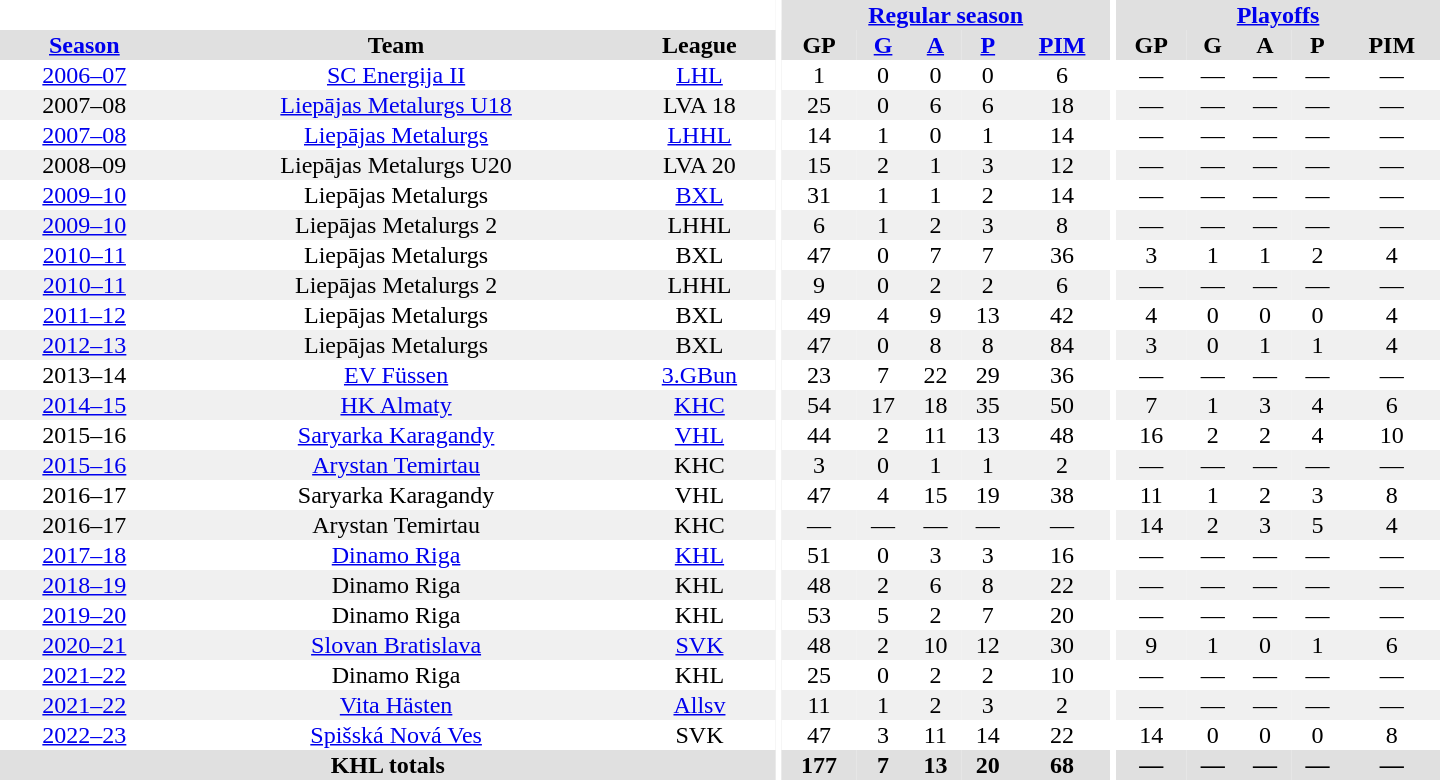<table border="0" cellpadding="1" cellspacing="0" style="text-align:center; width:60em;">
<tr bgcolor="#e0e0e0">
<th colspan="3" bgcolor="#ffffff"></th>
<th rowspan="99" bgcolor="#ffffff"></th>
<th colspan="5"><a href='#'>Regular season</a></th>
<th rowspan="99" bgcolor="#ffffff"></th>
<th colspan="5"><a href='#'>Playoffs</a></th>
</tr>
<tr bgcolor="e0e0e0">
<th><a href='#'>Season</a></th>
<th>Team</th>
<th>League</th>
<th>GP</th>
<th><a href='#'>G</a></th>
<th><a href='#'>A</a></th>
<th><a href='#'>P</a></th>
<th><a href='#'>PIM</a></th>
<th>GP</th>
<th>G</th>
<th>A</th>
<th>P</th>
<th>PIM</th>
</tr>
<tr>
<td><a href='#'>2006–07</a></td>
<td><a href='#'>SC Energija II</a></td>
<td><a href='#'>LHL</a></td>
<td>1</td>
<td>0</td>
<td>0</td>
<td>0</td>
<td>6</td>
<td>—</td>
<td>—</td>
<td>—</td>
<td>—</td>
<td>—</td>
</tr>
<tr bgcolor="#f0f0f0">
<td>2007–08</td>
<td><a href='#'>Liepājas Metalurgs U18</a></td>
<td>LVA 18</td>
<td>25</td>
<td>0</td>
<td>6</td>
<td>6</td>
<td>18</td>
<td>—</td>
<td>—</td>
<td>—</td>
<td>—</td>
<td>—</td>
</tr>
<tr>
<td><a href='#'>2007–08</a></td>
<td><a href='#'>Liepājas Metalurgs</a></td>
<td><a href='#'>LHHL</a></td>
<td>14</td>
<td>1</td>
<td>0</td>
<td>1</td>
<td>14</td>
<td>—</td>
<td>—</td>
<td>—</td>
<td>—</td>
<td>—</td>
</tr>
<tr bgcolor="#f0f0f0">
<td>2008–09</td>
<td>Liepājas Metalurgs U20</td>
<td>LVA 20</td>
<td>15</td>
<td>2</td>
<td>1</td>
<td>3</td>
<td>12</td>
<td>—</td>
<td>—</td>
<td>—</td>
<td>—</td>
<td>—</td>
</tr>
<tr>
<td><a href='#'>2009–10</a></td>
<td>Liepājas Metalurgs</td>
<td><a href='#'>BXL</a></td>
<td>31</td>
<td>1</td>
<td>1</td>
<td>2</td>
<td>14</td>
<td>—</td>
<td>—</td>
<td>—</td>
<td>—</td>
<td>—</td>
</tr>
<tr bgcolor="#f0f0f0">
<td><a href='#'>2009–10</a></td>
<td>Liepājas Metalurgs 2</td>
<td>LHHL</td>
<td>6</td>
<td>1</td>
<td>2</td>
<td>3</td>
<td>8</td>
<td>—</td>
<td>—</td>
<td>—</td>
<td>—</td>
<td>—</td>
</tr>
<tr>
<td><a href='#'>2010–11</a></td>
<td>Liepājas Metalurgs</td>
<td>BXL</td>
<td>47</td>
<td>0</td>
<td>7</td>
<td>7</td>
<td>36</td>
<td>3</td>
<td>1</td>
<td>1</td>
<td>2</td>
<td>4</td>
</tr>
<tr bgcolor="#f0f0f0">
<td><a href='#'>2010–11</a></td>
<td>Liepājas Metalurgs 2</td>
<td>LHHL</td>
<td>9</td>
<td>0</td>
<td>2</td>
<td>2</td>
<td>6</td>
<td>—</td>
<td>—</td>
<td>—</td>
<td>—</td>
<td>—</td>
</tr>
<tr>
<td><a href='#'>2011–12</a></td>
<td>Liepājas Metalurgs</td>
<td>BXL</td>
<td>49</td>
<td>4</td>
<td>9</td>
<td>13</td>
<td>42</td>
<td>4</td>
<td>0</td>
<td>0</td>
<td>0</td>
<td>4</td>
</tr>
<tr bgcolor="#f0f0f0">
<td><a href='#'>2012–13</a></td>
<td>Liepājas Metalurgs</td>
<td>BXL</td>
<td>47</td>
<td>0</td>
<td>8</td>
<td>8</td>
<td>84</td>
<td>3</td>
<td>0</td>
<td>1</td>
<td>1</td>
<td>4</td>
</tr>
<tr>
<td>2013–14</td>
<td><a href='#'>EV Füssen</a></td>
<td><a href='#'>3.GBun</a></td>
<td>23</td>
<td>7</td>
<td>22</td>
<td>29</td>
<td>36</td>
<td>—</td>
<td>—</td>
<td>—</td>
<td>—</td>
<td>—</td>
</tr>
<tr bgcolor="#f0f0f0">
<td><a href='#'>2014–15</a></td>
<td><a href='#'>HK Almaty</a></td>
<td><a href='#'>KHC</a></td>
<td>54</td>
<td>17</td>
<td>18</td>
<td>35</td>
<td>50</td>
<td>7</td>
<td>1</td>
<td>3</td>
<td>4</td>
<td>6</td>
</tr>
<tr>
<td>2015–16</td>
<td><a href='#'>Saryarka Karagandy</a></td>
<td><a href='#'>VHL</a></td>
<td>44</td>
<td>2</td>
<td>11</td>
<td>13</td>
<td>48</td>
<td>16</td>
<td>2</td>
<td>2</td>
<td>4</td>
<td>10</td>
</tr>
<tr bgcolor="#f0f0f0">
<td><a href='#'>2015–16</a></td>
<td><a href='#'>Arystan Temirtau</a></td>
<td>KHC</td>
<td>3</td>
<td>0</td>
<td>1</td>
<td>1</td>
<td>2</td>
<td>—</td>
<td>—</td>
<td>—</td>
<td>—</td>
<td>—</td>
</tr>
<tr>
<td>2016–17</td>
<td>Saryarka Karagandy</td>
<td>VHL</td>
<td>47</td>
<td>4</td>
<td>15</td>
<td>19</td>
<td>38</td>
<td>11</td>
<td>1</td>
<td>2</td>
<td>3</td>
<td>8</td>
</tr>
<tr bgcolor="#f0f0f0">
<td>2016–17</td>
<td>Arystan Temirtau</td>
<td>KHC</td>
<td>—</td>
<td>—</td>
<td>—</td>
<td>—</td>
<td>—</td>
<td>14</td>
<td>2</td>
<td>3</td>
<td>5</td>
<td>4</td>
</tr>
<tr>
<td><a href='#'>2017–18</a></td>
<td><a href='#'>Dinamo Riga</a></td>
<td><a href='#'>KHL</a></td>
<td>51</td>
<td>0</td>
<td>3</td>
<td>3</td>
<td>16</td>
<td>—</td>
<td>—</td>
<td>—</td>
<td>—</td>
<td>—</td>
</tr>
<tr bgcolor="#f0f0f0">
<td><a href='#'>2018–19</a></td>
<td>Dinamo Riga</td>
<td>KHL</td>
<td>48</td>
<td>2</td>
<td>6</td>
<td>8</td>
<td>22</td>
<td>—</td>
<td>—</td>
<td>—</td>
<td>—</td>
<td>—</td>
</tr>
<tr>
<td><a href='#'>2019–20</a></td>
<td>Dinamo Riga</td>
<td>KHL</td>
<td>53</td>
<td>5</td>
<td>2</td>
<td>7</td>
<td>20</td>
<td>—</td>
<td>—</td>
<td>—</td>
<td>—</td>
<td>—</td>
</tr>
<tr bgcolor="#f0f0f0">
<td><a href='#'>2020–21</a></td>
<td><a href='#'>Slovan Bratislava</a></td>
<td><a href='#'>SVK</a></td>
<td>48</td>
<td>2</td>
<td>10</td>
<td>12</td>
<td>30</td>
<td>9</td>
<td>1</td>
<td>0</td>
<td>1</td>
<td>6</td>
</tr>
<tr>
<td><a href='#'>2021–22</a></td>
<td>Dinamo Riga</td>
<td>KHL</td>
<td>25</td>
<td>0</td>
<td>2</td>
<td>2</td>
<td>10</td>
<td>—</td>
<td>—</td>
<td>—</td>
<td>—</td>
<td>—</td>
</tr>
<tr bgcolor="#f0f0f0">
<td><a href='#'>2021–22</a></td>
<td><a href='#'>Vita Hästen</a></td>
<td><a href='#'>Allsv</a></td>
<td>11</td>
<td>1</td>
<td>2</td>
<td>3</td>
<td>2</td>
<td>—</td>
<td>—</td>
<td>—</td>
<td>—</td>
<td>—</td>
</tr>
<tr>
<td><a href='#'>2022–23</a></td>
<td><a href='#'>Spišská Nová Ves</a></td>
<td>SVK</td>
<td>47</td>
<td>3</td>
<td>11</td>
<td>14</td>
<td>22</td>
<td>14</td>
<td>0</td>
<td>0</td>
<td>0</td>
<td>8</td>
</tr>
<tr bgcolor="#e0e0e0">
<th colspan="3">KHL totals</th>
<th>177</th>
<th>7</th>
<th>13</th>
<th>20</th>
<th>68</th>
<th>—</th>
<th>—</th>
<th>—</th>
<th>—</th>
<th>—</th>
</tr>
</table>
